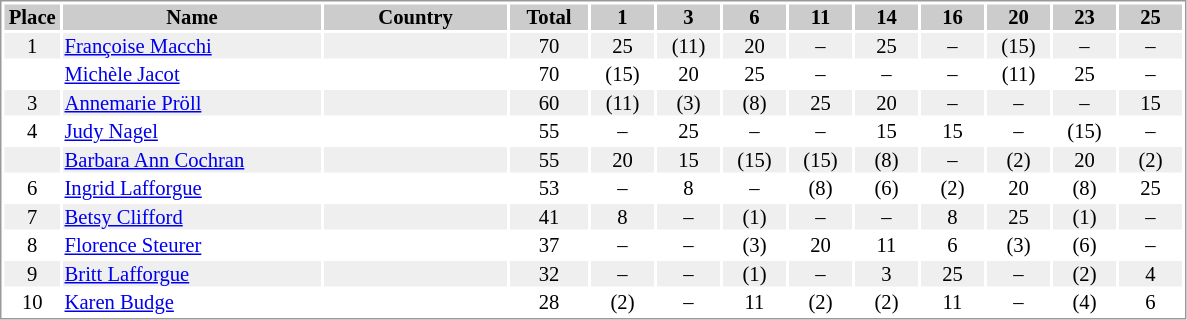<table border="0" style="border: 1px solid #999; background-color:#FFFFFF; text-align:center; font-size:86%; line-height:15px;">
<tr align="center" bgcolor="#CCCCCC">
<th width=35>Place</th>
<th width=170>Name</th>
<th width=120>Country</th>
<th width=50>Total</th>
<th width=40>1</th>
<th width=40>3</th>
<th width=40>6</th>
<th width=40>11</th>
<th width=40>14</th>
<th width=40>16</th>
<th width=40>20</th>
<th width=40>23</th>
<th width=40>25</th>
</tr>
<tr bgcolor="#EFEFEF">
<td>1</td>
<td align="left"><a href='#'>Françoise Macchi</a></td>
<td align="left"></td>
<td>70</td>
<td>25</td>
<td>(11)</td>
<td>20</td>
<td>–</td>
<td>25</td>
<td>–</td>
<td>(15)</td>
<td>–</td>
<td>–</td>
</tr>
<tr>
<td></td>
<td align="left"><a href='#'>Michèle Jacot</a></td>
<td align="left"></td>
<td>70</td>
<td>(15)</td>
<td>20</td>
<td>25</td>
<td>–</td>
<td>–</td>
<td>–</td>
<td>(11)</td>
<td>25</td>
<td>–</td>
</tr>
<tr bgcolor="#EFEFEF">
<td>3</td>
<td align="left"><a href='#'>Annemarie Pröll</a></td>
<td align="left"></td>
<td>60</td>
<td>(11)</td>
<td>(3)</td>
<td>(8)</td>
<td>25</td>
<td>20</td>
<td>–</td>
<td>–</td>
<td>–</td>
<td>15</td>
</tr>
<tr>
<td>4</td>
<td align="left"><a href='#'>Judy Nagel</a></td>
<td align="left"></td>
<td>55</td>
<td>–</td>
<td>25</td>
<td>–</td>
<td>–</td>
<td>15</td>
<td>15</td>
<td>–</td>
<td>(15)</td>
<td>–</td>
</tr>
<tr bgcolor="#EFEFEF">
<td></td>
<td align="left"><a href='#'>Barbara Ann Cochran</a></td>
<td align="left"></td>
<td>55</td>
<td>20</td>
<td>15</td>
<td>(15)</td>
<td>(15)</td>
<td>(8)</td>
<td>–</td>
<td>(2)</td>
<td>20</td>
<td>(2)</td>
</tr>
<tr>
<td>6</td>
<td align="left"><a href='#'>Ingrid Lafforgue</a></td>
<td align="left"></td>
<td>53</td>
<td>–</td>
<td>8</td>
<td>–</td>
<td>(8)</td>
<td>(6)</td>
<td>(2)</td>
<td>20</td>
<td>(8)</td>
<td>25</td>
</tr>
<tr bgcolor="#EFEFEF">
<td>7</td>
<td align="left"><a href='#'>Betsy Clifford</a></td>
<td align="left"></td>
<td>41</td>
<td>8</td>
<td>–</td>
<td>(1)</td>
<td>–</td>
<td>–</td>
<td>8</td>
<td>25</td>
<td>(1)</td>
<td>–</td>
</tr>
<tr>
<td>8</td>
<td align="left"><a href='#'>Florence Steurer</a></td>
<td align="left"></td>
<td>37</td>
<td>–</td>
<td>–</td>
<td>(3)</td>
<td>20</td>
<td>11</td>
<td>6</td>
<td>(3)</td>
<td>(6)</td>
<td>–</td>
</tr>
<tr bgcolor="#EFEFEF">
<td>9</td>
<td align="left"><a href='#'>Britt Lafforgue</a></td>
<td align="left"></td>
<td>32</td>
<td>–</td>
<td>–</td>
<td>(1)</td>
<td>–</td>
<td>3</td>
<td>25</td>
<td>–</td>
<td>(2)</td>
<td>4</td>
</tr>
<tr>
<td>10</td>
<td align="left"><a href='#'>Karen Budge</a></td>
<td align="left"></td>
<td>28</td>
<td>(2)</td>
<td>–</td>
<td>11</td>
<td>(2)</td>
<td>(2)</td>
<td>11</td>
<td>–</td>
<td>(4)</td>
<td>6</td>
</tr>
</table>
